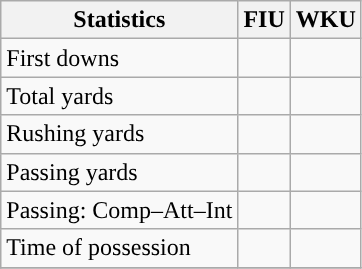<table class="wikitable" style="float: left;">
<tr>
<th>Statistics</th>
<th>FIU</th>
<th>WKU</th>
</tr>
<tr>
<td>First downs</td>
<td></td>
<td></td>
</tr>
<tr>
<td>Total yards</td>
<td></td>
<td></td>
</tr>
<tr>
<td>Rushing yards</td>
<td></td>
<td></td>
</tr>
<tr>
<td>Passing yards</td>
<td></td>
<td></td>
</tr>
<tr>
<td>Passing: Comp–Att–Int</td>
<td></td>
<td></td>
</tr>
<tr>
<td>Time of possession</td>
<td></td>
<td></td>
</tr>
<tr>
</tr>
</table>
